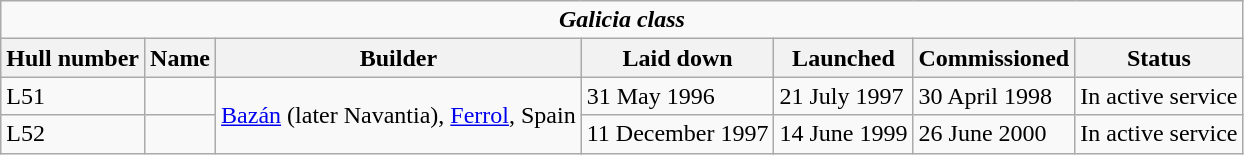<table class="wikitable">
<tr>
<td colspan=7 align=center><strong><em>Galicia<em> class<strong></td>
</tr>
<tr>
<th>Hull number</th>
<th>Name</th>
<th>Builder</th>
<th>Laid down</th>
<th>Launched</th>
<th>Commissioned</th>
<th>Status</th>
</tr>
<tr>
<td>L51</td>
<td></td>
<td rowspan=2 align=center><a href='#'>Bazán</a> (later Navantia), <a href='#'>Ferrol</a>, Spain</td>
<td>31 May 1996</td>
<td>21 July 1997</td>
<td>30 April 1998</td>
<td>In active service</td>
</tr>
<tr>
<td>L52</td>
<td></td>
<td>11 December 1997</td>
<td>14 June 1999</td>
<td>26 June 2000</td>
<td>In active service</td>
</tr>
</table>
